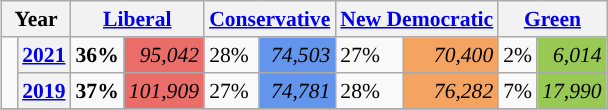<table class="wikitable" style="float:right; width:400; font-size:90%; margin-left:1em;">
<tr>
<th colspan="2" scope="col">Year</th>
<th colspan="2" scope="col"><a href='#'>Liberal</a></th>
<th colspan="2" scope="col"><a href='#'>Conservative</a></th>
<th colspan="2" scope="col"><a href='#'>New Democratic</a></th>
<th colspan="2" scope="col"><a href='#'>Green</a></th>
</tr>
<tr>
<td rowspan="2" style="width: 0.25em; background-color: "></td>
<th><a href='#'>2021</a></th>
<td><strong>36%</strong></td>
<td style="text-align:right; background:#EA6D6A;"><em>95,042</em></td>
<td>28%</td>
<td style="text-align:right; background:#6495ED;"><em>74,503</em></td>
<td>27%</td>
<td style="text-align:right; background:#F4A460;"><em>70,400</em></td>
<td>2%</td>
<td style="text-align:right; background:#99C955;"><em>6,014</em></td>
</tr>
<tr>
<th><a href='#'>2019</a></th>
<td><strong>37%</strong></td>
<td style="text-align:right; background:#EA6D6A;"><em>101,909</em></td>
<td>27%</td>
<td style="text-align:right; background:#6495ED;"><em>74,781</em></td>
<td>28%</td>
<td style="text-align:right; background:#F4A460;"><em>76,282</em></td>
<td>7%</td>
<td style="text-align:right; background:#99C955;"><em>17,990</em></td>
</tr>
<tr>
</tr>
</table>
